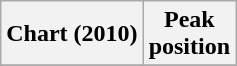<table class="wikitable sortable plainrowheaders" style="text-align:center">
<tr>
<th scope="col">Chart (2010)</th>
<th scope="col">Peak<br>position</th>
</tr>
<tr>
</tr>
</table>
